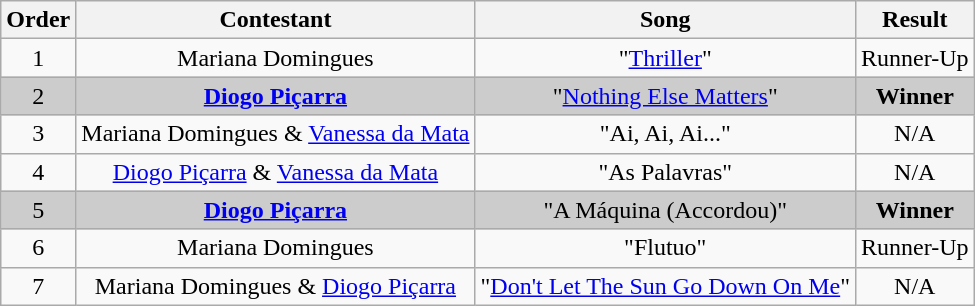<table class="wikitable plainrowheaders" style="text-align:center;">
<tr>
<th>Order</th>
<th>Contestant</th>
<th>Song</th>
<th>Result</th>
</tr>
<tr>
<td>1</td>
<td>Mariana Domingues</td>
<td>"<a href='#'>Thriller</a>"</td>
<td>Runner-Up</td>
</tr>
<tr style="background:#ccc;">
<td>2</td>
<td><strong><a href='#'>Diogo Piçarra</a></strong></td>
<td>"<a href='#'>Nothing Else Matters</a>"</td>
<td><strong>Winner</strong></td>
</tr>
<tr>
<td>3</td>
<td>Mariana Domingues & <a href='#'>Vanessa da Mata</a></td>
<td>"Ai, Ai, Ai..."</td>
<td>N/A</td>
</tr>
<tr>
<td>4</td>
<td><a href='#'>Diogo Piçarra</a> & <a href='#'>Vanessa da Mata</a></td>
<td>"As Palavras"</td>
<td>N/A</td>
</tr>
<tr style="background:#ccc;">
<td>5</td>
<td><strong><a href='#'>Diogo Piçarra</a></strong></td>
<td>"A Máquina (Accordou)"</td>
<td><strong>Winner</strong></td>
</tr>
<tr>
<td>6</td>
<td>Mariana Domingues</td>
<td>"Flutuo"</td>
<td>Runner-Up</td>
</tr>
<tr>
<td>7</td>
<td>Mariana Domingues & <a href='#'>Diogo Piçarra</a></td>
<td>"<a href='#'>Don't Let The Sun Go Down On Me</a>"</td>
<td>N/A</td>
</tr>
</table>
